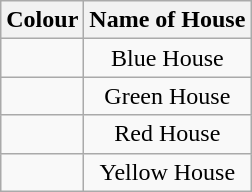<table class="wikitable" style="text-align:center">
<tr>
<th>Colour</th>
<th>Name of House</th>
</tr>
<tr>
<td></td>
<td>Blue House</td>
</tr>
<tr>
<td></td>
<td>Green House</td>
</tr>
<tr>
<td></td>
<td>Red House</td>
</tr>
<tr>
<td></td>
<td>Yellow House</td>
</tr>
</table>
